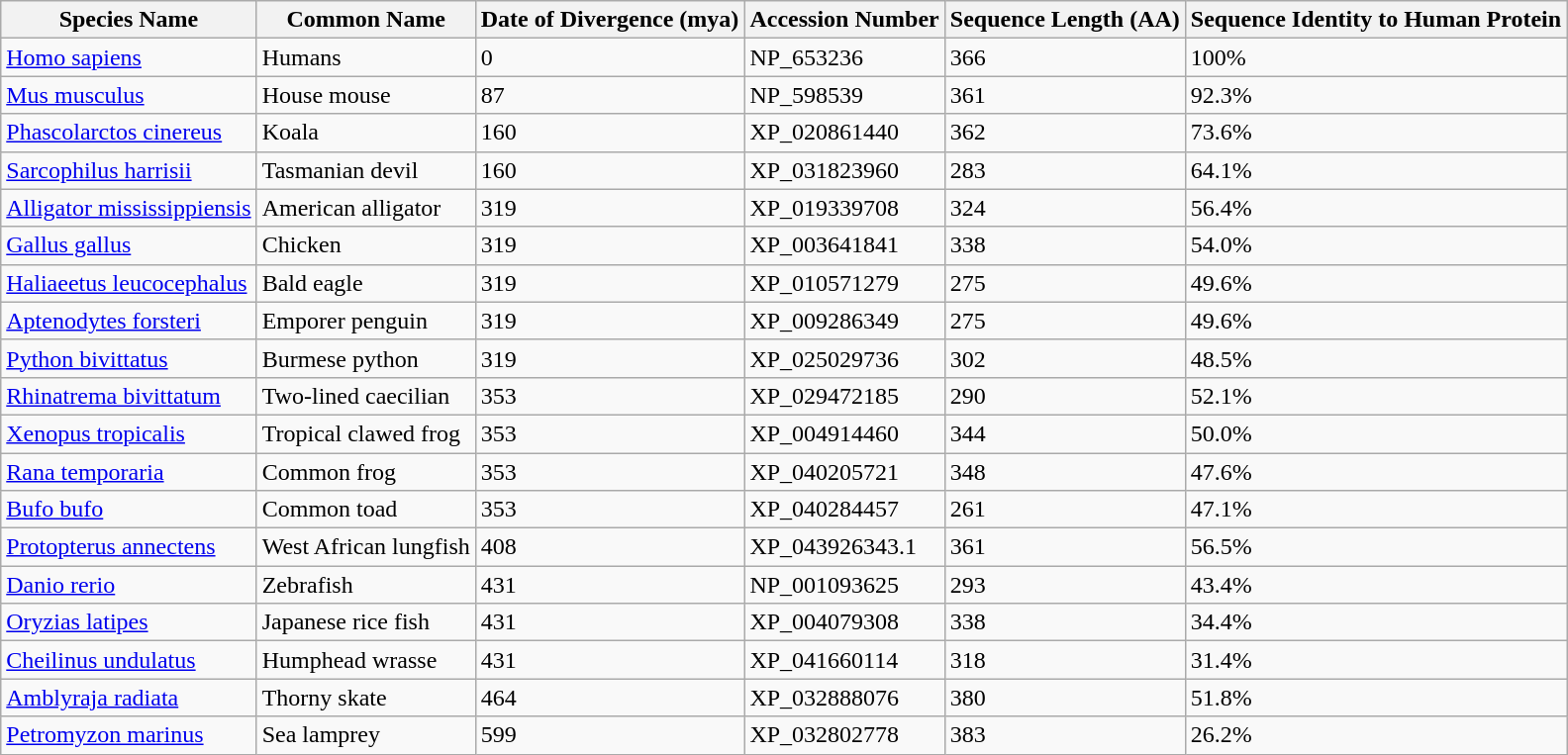<table class="wikitable">
<tr>
<th>Species Name</th>
<th>Common Name</th>
<th>Date of Divergence (mya)</th>
<th>Accession Number</th>
<th>Sequence Length (AA)</th>
<th>Sequence Identity to Human Protein</th>
</tr>
<tr>
<td><a href='#'>Homo sapiens</a></td>
<td>Humans</td>
<td>0</td>
<td>NP_653236</td>
<td>366</td>
<td>100%</td>
</tr>
<tr>
<td><a href='#'>Mus musculus</a></td>
<td>House mouse</td>
<td>87</td>
<td>NP_598539</td>
<td>361</td>
<td>92.3%</td>
</tr>
<tr>
<td><a href='#'>Phascolarctos cinereus</a></td>
<td>Koala</td>
<td>160</td>
<td>XP_020861440</td>
<td>362</td>
<td>73.6%</td>
</tr>
<tr>
<td><a href='#'>Sarcophilus harrisii</a></td>
<td>Tasmanian devil</td>
<td>160</td>
<td>XP_031823960</td>
<td>283</td>
<td>64.1%</td>
</tr>
<tr>
<td><a href='#'>Alligator mississippiensis</a></td>
<td>American alligator</td>
<td>319</td>
<td>XP_019339708</td>
<td>324</td>
<td>56.4%</td>
</tr>
<tr>
<td><a href='#'>Gallus gallus</a></td>
<td>Chicken</td>
<td>319</td>
<td>XP_003641841</td>
<td>338</td>
<td>54.0%</td>
</tr>
<tr>
<td><a href='#'>Haliaeetus leucocephalus</a></td>
<td>Bald eagle</td>
<td>319</td>
<td>XP_010571279</td>
<td>275</td>
<td>49.6%</td>
</tr>
<tr>
<td><a href='#'>Aptenodytes forsteri</a></td>
<td>Emporer penguin</td>
<td>319</td>
<td>XP_009286349</td>
<td>275</td>
<td>49.6%</td>
</tr>
<tr>
<td><a href='#'>Python bivittatus</a></td>
<td>Burmese python</td>
<td>319</td>
<td>XP_025029736</td>
<td>302</td>
<td>48.5%</td>
</tr>
<tr>
<td><a href='#'>Rhinatrema bivittatum</a></td>
<td>Two-lined caecilian</td>
<td>353</td>
<td>XP_029472185</td>
<td>290</td>
<td>52.1%</td>
</tr>
<tr>
<td><a href='#'>Xenopus tropicalis</a></td>
<td>Tropical clawed frog</td>
<td>353</td>
<td>XP_004914460</td>
<td>344</td>
<td>50.0%</td>
</tr>
<tr>
<td><a href='#'>Rana temporaria</a></td>
<td>Common frog</td>
<td>353</td>
<td>XP_040205721</td>
<td>348</td>
<td>47.6%</td>
</tr>
<tr>
<td><a href='#'>Bufo bufo</a></td>
<td>Common toad</td>
<td>353</td>
<td>XP_040284457</td>
<td>261</td>
<td>47.1%</td>
</tr>
<tr>
<td><a href='#'>Protopterus annectens</a></td>
<td>West African lungfish</td>
<td>408</td>
<td>XP_043926343.1</td>
<td>361</td>
<td>56.5%</td>
</tr>
<tr>
<td><a href='#'>Danio rerio</a></td>
<td>Zebrafish</td>
<td>431</td>
<td>NP_001093625</td>
<td>293</td>
<td>43.4%</td>
</tr>
<tr>
<td><a href='#'>Oryzias latipes</a></td>
<td>Japanese rice fish</td>
<td>431</td>
<td>XP_004079308</td>
<td>338</td>
<td>34.4%</td>
</tr>
<tr>
<td><a href='#'>Cheilinus undulatus</a></td>
<td>Humphead wrasse</td>
<td>431</td>
<td>XP_041660114</td>
<td>318</td>
<td>31.4%</td>
</tr>
<tr>
<td><a href='#'>Amblyraja radiata</a></td>
<td>Thorny skate</td>
<td>464</td>
<td>XP_032888076</td>
<td>380</td>
<td>51.8%</td>
</tr>
<tr>
<td><a href='#'>Petromyzon marinus</a></td>
<td>Sea lamprey</td>
<td>599</td>
<td>XP_032802778</td>
<td>383</td>
<td>26.2%</td>
</tr>
</table>
